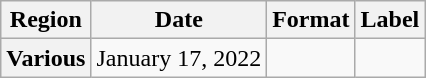<table class="wikitable plainrowheaders">
<tr>
<th scope="col">Region</th>
<th scope="col">Date</th>
<th scope="col">Format</th>
<th scope="col">Label</th>
</tr>
<tr>
<th scope="row">Various</th>
<td>January 17, 2022</td>
<td></td>
<td></td>
</tr>
</table>
